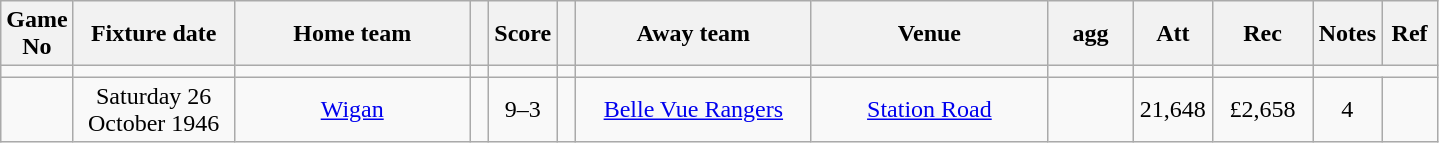<table class="wikitable" style="text-align:center;">
<tr>
<th width=20 abbr="No">Game No</th>
<th width=100 abbr="Date">Fixture date</th>
<th width=150 abbr="Home team">Home team</th>
<th width=5 abbr="space"></th>
<th width=20 abbr="Score">Score</th>
<th width=5 abbr="space"></th>
<th width=150 abbr="Away team">Away team</th>
<th width=150 abbr="Venue">Venue</th>
<th width=50 abbr="agg">agg</th>
<th width=45 abbr="Att">Att</th>
<th width=60 abbr="Rec">Rec</th>
<th width=20 abbr="Notes">Notes</th>
<th width=30 abbr="Ref">Ref</th>
</tr>
<tr>
<td></td>
<td></td>
<td></td>
<td></td>
<td></td>
<td></td>
<td></td>
<td></td>
<td></td>
<td></td>
<td></td>
</tr>
<tr>
<td></td>
<td>Saturday 26 October 1946</td>
<td><a href='#'>Wigan</a></td>
<td></td>
<td>9–3</td>
<td></td>
<td><a href='#'>Belle Vue Rangers</a></td>
<td><a href='#'>Station Road</a></td>
<td></td>
<td>21,648</td>
<td>£2,658</td>
<td>4</td>
<td></td>
</tr>
</table>
